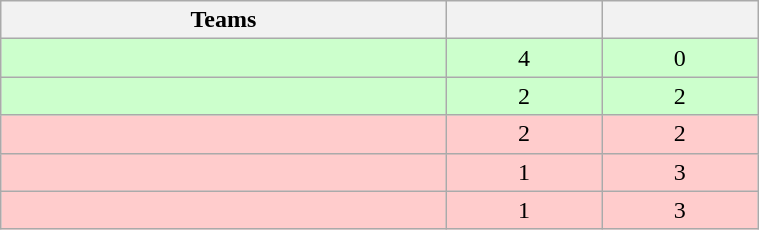<table class="wikitable" width="40%" style="text-align:center;">
<tr>
<th width="20%">Teams</th>
<th width="7%"></th>
<th width="7%"></th>
</tr>
<tr bgcolor="#cfc">
<td align=left></td>
<td>4</td>
<td>0</td>
</tr>
<tr bgcolor="#cfc">
<td align=left></td>
<td>2</td>
<td>2</td>
</tr>
<tr bgcolor="#fcc">
<td align=left></td>
<td>2</td>
<td>2</td>
</tr>
<tr bgcolor="#fcc">
<td align=left></td>
<td>1</td>
<td>3</td>
</tr>
<tr bgcolor="#fcc">
<td align=left></td>
<td>1</td>
<td>3</td>
</tr>
</table>
